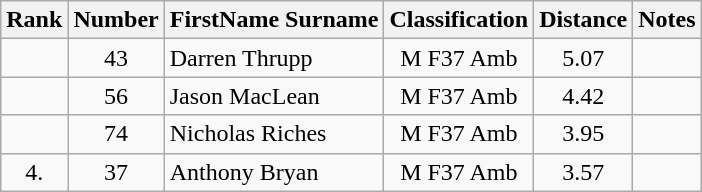<table class="wikitable sortable" style="text-align:center">
<tr>
<th>Rank</th>
<th>Number</th>
<th>FirstName Surname</th>
<th>Classification</th>
<th>Distance</th>
<th>Notes</th>
</tr>
<tr>
<td></td>
<td>43</td>
<td style="text-align:left"> Darren Thrupp</td>
<td>M F37 Amb</td>
<td>5.07</td>
<td></td>
</tr>
<tr>
<td></td>
<td>56</td>
<td style="text-align:left"> Jason MacLean</td>
<td>M F37 Amb</td>
<td>4.42</td>
<td></td>
</tr>
<tr>
<td></td>
<td>74</td>
<td style="text-align:left"> Nicholas Riches</td>
<td>M F37 Amb</td>
<td>3.95</td>
<td></td>
</tr>
<tr>
<td>4.</td>
<td>37</td>
<td style="text-align:left"> Anthony Bryan</td>
<td>M F37 Amb</td>
<td>3.57</td>
<td></td>
</tr>
</table>
